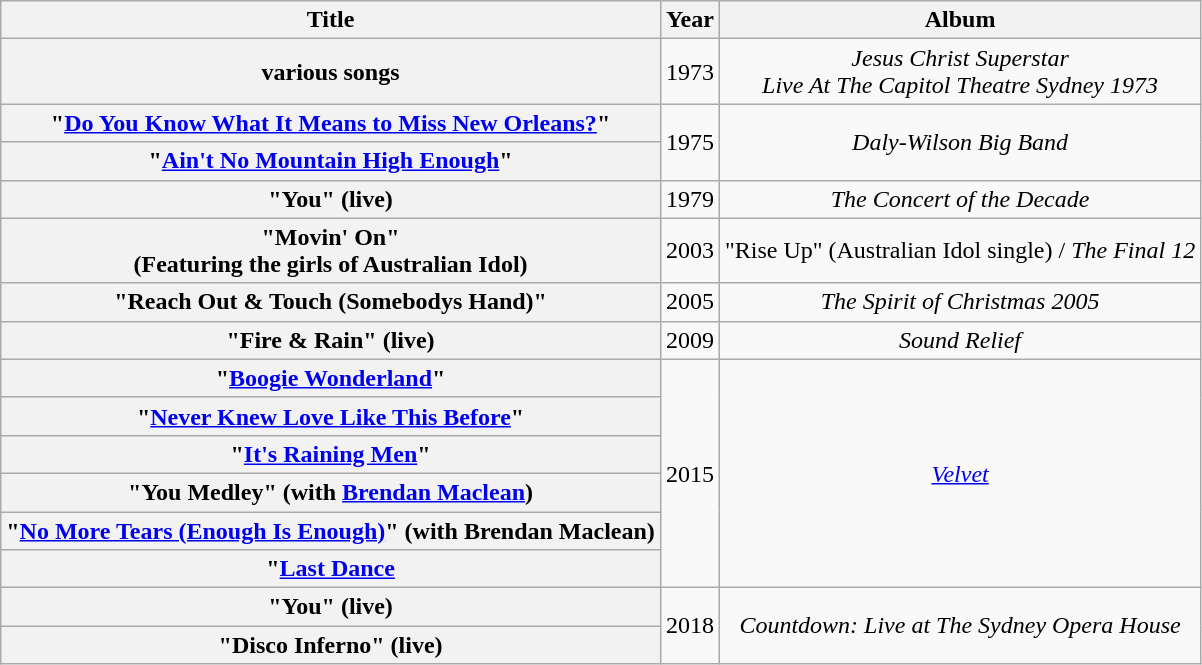<table class="wikitable plainrowheaders" style="text-align:center;" border="1">
<tr>
<th scope="col">Title</th>
<th scope="col">Year</th>
<th scope="col">Album</th>
</tr>
<tr>
<th scope="row">various songs</th>
<td>1973</td>
<td><em>Jesus Christ Superstar</em> <br> <em>Live At The Capitol Theatre Sydney 1973</em></td>
</tr>
<tr>
<th scope="row">"<a href='#'>Do You Know What It Means to Miss New Orleans?</a>"</th>
<td rowspan=2>1975</td>
<td rowspan=2><em>Daly-Wilson Big Band</em></td>
</tr>
<tr>
<th scope="row">"<a href='#'>Ain't No Mountain High Enough</a>"</th>
</tr>
<tr>
<th scope="row">"You" (live)</th>
<td>1979</td>
<td><em>The Concert of the Decade</em></td>
</tr>
<tr>
<th scope="row">"Movin' On" <br> (Featuring the girls of Australian Idol)</th>
<td>2003</td>
<td>"Rise Up" (Australian Idol single) / <em>The Final 12</em></td>
</tr>
<tr>
<th scope="row">"Reach Out & Touch (Somebodys Hand)"</th>
<td>2005</td>
<td><em>The Spirit of Christmas 2005</em></td>
</tr>
<tr>
<th scope="row">"Fire & Rain" (live)</th>
<td>2009</td>
<td><em>Sound Relief</em></td>
</tr>
<tr>
<th scope="row">"<a href='#'>Boogie Wonderland</a>"</th>
<td rowspan=6>2015</td>
<td rowspan=6><em><a href='#'>Velvet</a></em></td>
</tr>
<tr>
<th scope="row">"<a href='#'>Never Knew Love Like This Before</a>"</th>
</tr>
<tr>
<th scope="row">"<a href='#'>It's Raining Men</a>"</th>
</tr>
<tr>
<th scope="row">"You Medley" (with <a href='#'>Brendan Maclean</a>)</th>
</tr>
<tr>
<th scope="row">"<a href='#'>No More Tears (Enough Is Enough)</a>" (with Brendan Maclean)</th>
</tr>
<tr>
<th scope="row">"<a href='#'>Last Dance</a></th>
</tr>
<tr>
<th scope="row">"You" (live)</th>
<td rowspan=2>2018</td>
<td rowspan=2><em>Countdown: Live at The Sydney Opera House</em></td>
</tr>
<tr>
<th scope="row">"Disco Inferno" (live)</th>
</tr>
</table>
